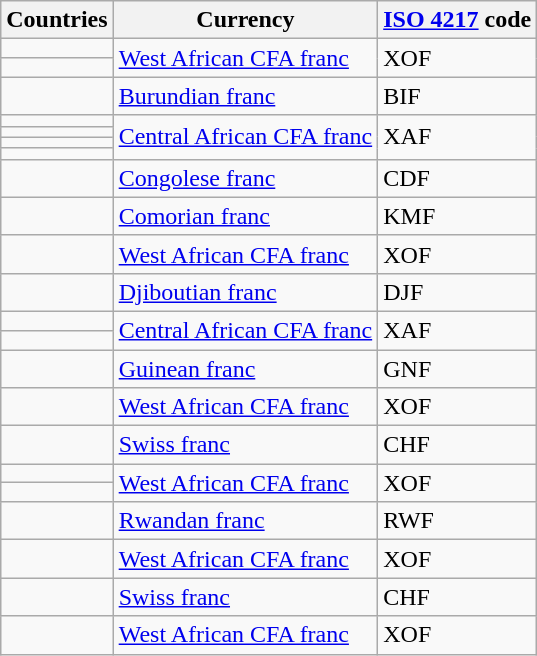<table class="wikitable sortable">
<tr>
<th>Countries</th>
<th>Currency</th>
<th><a href='#'>ISO 4217</a> code</th>
</tr>
<tr>
<td></td>
<td rowspan="2"><a href='#'>West African CFA franc</a></td>
<td rowspan="2">XOF</td>
</tr>
<tr>
<td></td>
</tr>
<tr>
<td></td>
<td><a href='#'>Burundian franc</a></td>
<td>BIF</td>
</tr>
<tr>
<td></td>
<td rowspan="4"><a href='#'>Central African CFA franc</a></td>
<td rowspan="4">XAF</td>
</tr>
<tr>
<td></td>
</tr>
<tr>
<td></td>
</tr>
<tr>
<td></td>
</tr>
<tr>
<td></td>
<td><a href='#'>Congolese franc</a></td>
<td>CDF</td>
</tr>
<tr>
<td></td>
<td><a href='#'>Comorian franc</a></td>
<td>KMF</td>
</tr>
<tr>
<td></td>
<td><a href='#'>West African CFA franc</a></td>
<td>XOF</td>
</tr>
<tr>
<td></td>
<td><a href='#'>Djiboutian franc</a></td>
<td>DJF</td>
</tr>
<tr>
<td></td>
<td rowspan="2"><a href='#'>Central African CFA franc</a></td>
<td rowspan="2">XAF</td>
</tr>
<tr>
<td></td>
</tr>
<tr>
<td></td>
<td><a href='#'>Guinean franc</a></td>
<td>GNF</td>
</tr>
<tr>
<td></td>
<td><a href='#'>West African CFA franc</a></td>
<td>XOF</td>
</tr>
<tr>
<td></td>
<td><a href='#'>Swiss franc</a></td>
<td>CHF</td>
</tr>
<tr>
<td></td>
<td rowspan="2"><a href='#'>West African CFA franc</a></td>
<td rowspan="2">XOF</td>
</tr>
<tr>
<td></td>
</tr>
<tr>
<td></td>
<td><a href='#'>Rwandan franc</a></td>
<td>RWF</td>
</tr>
<tr>
<td></td>
<td><a href='#'>West African CFA franc</a></td>
<td>XOF</td>
</tr>
<tr>
<td></td>
<td><a href='#'>Swiss franc</a></td>
<td>CHF</td>
</tr>
<tr>
<td></td>
<td><a href='#'>West African CFA franc</a></td>
<td>XOF</td>
</tr>
</table>
